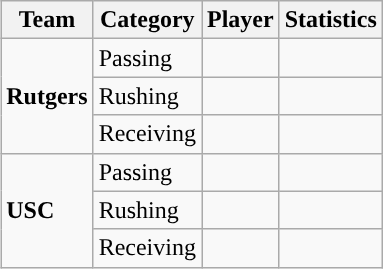<table class="wikitable" style="float: right;">
<tr>
<th>Team</th>
<th>Category</th>
<th>Player</th>
<th>Statistics</th>
</tr>
<tr>
<td rowspan=3><strong>Rutgers</strong></td>
<td>Passing</td>
<td></td>
<td></td>
</tr>
<tr>
<td>Rushing</td>
<td></td>
<td></td>
</tr>
<tr>
<td>Receiving</td>
<td></td>
<td></td>
</tr>
<tr>
<td rowspan=3><strong>USC</strong></td>
<td>Passing</td>
<td></td>
<td></td>
</tr>
<tr>
<td>Rushing</td>
<td></td>
<td></td>
</tr>
<tr>
<td>Receiving</td>
<td></td>
<td></td>
</tr>
</table>
